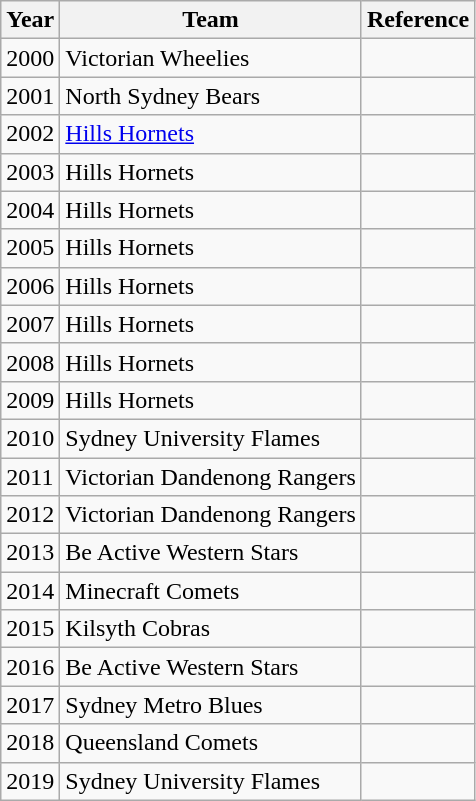<table class="wikitable">
<tr>
<th>Year</th>
<th>Team</th>
<th>Reference</th>
</tr>
<tr>
<td>2000</td>
<td>Victorian Wheelies</td>
<td></td>
</tr>
<tr>
<td>2001</td>
<td>North Sydney Bears</td>
<td></td>
</tr>
<tr>
<td>2002</td>
<td><a href='#'>Hills Hornets</a></td>
<td></td>
</tr>
<tr>
<td>2003</td>
<td>Hills Hornets</td>
<td></td>
</tr>
<tr>
<td>2004</td>
<td>Hills Hornets</td>
<td></td>
</tr>
<tr>
<td>2005</td>
<td>Hills Hornets</td>
<td></td>
</tr>
<tr>
<td>2006</td>
<td>Hills Hornets</td>
<td></td>
</tr>
<tr>
<td>2007</td>
<td>Hills Hornets</td>
<td></td>
</tr>
<tr>
<td>2008</td>
<td>Hills Hornets</td>
<td></td>
</tr>
<tr>
<td>2009</td>
<td>Hills Hornets</td>
<td></td>
</tr>
<tr>
<td>2010</td>
<td>Sydney University Flames</td>
<td></td>
</tr>
<tr>
<td>2011</td>
<td>Victorian Dandenong Rangers</td>
<td></td>
</tr>
<tr>
<td>2012</td>
<td>Victorian Dandenong Rangers</td>
<td></td>
</tr>
<tr>
<td>2013</td>
<td>Be Active Western Stars</td>
<td></td>
</tr>
<tr>
<td>2014</td>
<td>Minecraft Comets</td>
<td></td>
</tr>
<tr>
<td>2015</td>
<td>Kilsyth Cobras</td>
<td></td>
</tr>
<tr>
<td>2016</td>
<td>Be Active Western Stars</td>
<td></td>
</tr>
<tr>
<td>2017</td>
<td>Sydney Metro Blues</td>
<td></td>
</tr>
<tr>
<td>2018</td>
<td>Queensland Comets</td>
<td></td>
</tr>
<tr>
<td>2019</td>
<td>Sydney University Flames</td>
<td></td>
</tr>
</table>
